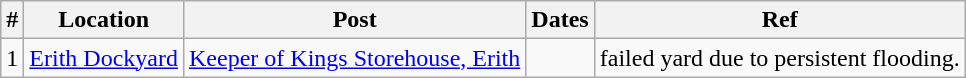<table class="wikitable">
<tr>
<th>#</th>
<th>Location</th>
<th>Post</th>
<th>Dates</th>
<th>Ref</th>
</tr>
<tr>
<td>1</td>
<td><a href='#'>Erith Dockyard</a></td>
<td><a href='#'>Keeper of Kings Storehouse, Erith</a></td>
<td></td>
<td>failed yard due to persistent flooding.</td>
</tr>
</table>
